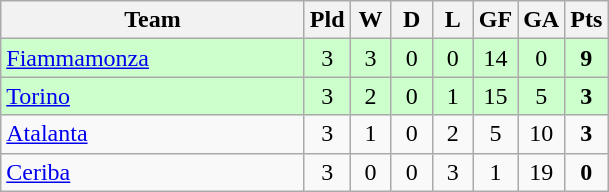<table class="wikitable" style="text-align: center;">
<tr>
<th width=195>Team</th>
<th width=20>Pld</th>
<th width=20>W</th>
<th width=20>D</th>
<th width=20>L</th>
<th width=20>GF</th>
<th width=20>GA</th>
<th width=20>Pts</th>
</tr>
<tr align="center" style="background:#ccffcc;">
<td align="left"> <a href='#'>Fiammamonza</a></td>
<td>3</td>
<td>3</td>
<td>0</td>
<td>0</td>
<td>14</td>
<td>0</td>
<td><strong>9</strong></td>
</tr>
<tr align="center" style="background:#ccffcc;">
<td align="left"> <a href='#'>Torino</a></td>
<td>3</td>
<td>2</td>
<td>0</td>
<td>1</td>
<td>15</td>
<td>5</td>
<td><strong>3</strong></td>
</tr>
<tr align="center">
<td align="left"> <a href='#'>Atalanta</a></td>
<td>3</td>
<td>1</td>
<td>0</td>
<td>2</td>
<td>5</td>
<td>10</td>
<td><strong>3</strong></td>
</tr>
<tr align="center">
<td align="left"> <a href='#'>Ceriba</a></td>
<td>3</td>
<td>0</td>
<td>0</td>
<td>3</td>
<td>1</td>
<td>19</td>
<td><strong>0</strong></td>
</tr>
</table>
